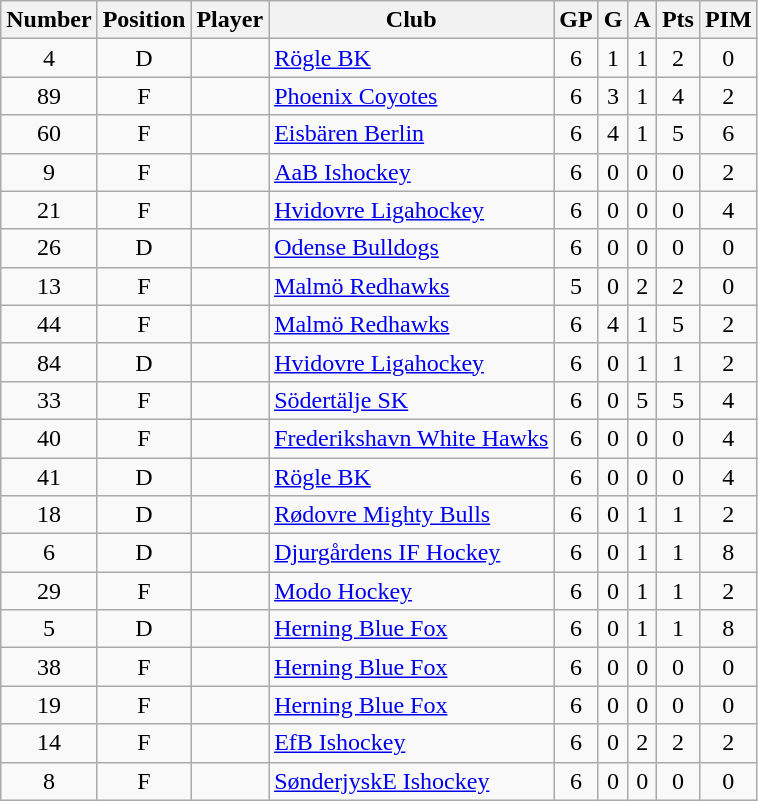<table class="wikitable sortable" style="text-align: center;">
<tr>
<th scope="col">Number</th>
<th scope="col">Position</th>
<th scope="col">Player</th>
<th scope="col">Club</th>
<th scope="col">GP</th>
<th scope="col">G</th>
<th scope="col">A</th>
<th scope="col">Pts</th>
<th scope="col">PIM</th>
</tr>
<tr>
<td>4</td>
<td>D</td>
<td scope="row" align=left></td>
<td align=left><a href='#'>Rögle BK</a></td>
<td>6</td>
<td>1</td>
<td>1</td>
<td>2</td>
<td>0</td>
</tr>
<tr>
<td>89</td>
<td>F</td>
<td scope="row" align=left></td>
<td align=left><a href='#'>Phoenix Coyotes</a></td>
<td>6</td>
<td>3</td>
<td>1</td>
<td>4</td>
<td>2</td>
</tr>
<tr>
<td>60</td>
<td>F</td>
<td scope="row" align=left></td>
<td align=left><a href='#'>Eisbären Berlin</a></td>
<td>6</td>
<td>4</td>
<td>1</td>
<td>5</td>
<td>6</td>
</tr>
<tr>
<td>9</td>
<td>F</td>
<td scope="row" align=left></td>
<td align=left><a href='#'>AaB Ishockey</a></td>
<td>6</td>
<td>0</td>
<td>0</td>
<td>0</td>
<td>2</td>
</tr>
<tr>
<td>21</td>
<td>F</td>
<td scope="row" align=left></td>
<td align=left><a href='#'>Hvidovre Ligahockey</a></td>
<td>6</td>
<td>0</td>
<td>0</td>
<td>0</td>
<td>4</td>
</tr>
<tr>
<td>26</td>
<td>D</td>
<td scope="row" align=left></td>
<td align=left><a href='#'>Odense Bulldogs</a></td>
<td>6</td>
<td>0</td>
<td>0</td>
<td>0</td>
<td>0</td>
</tr>
<tr>
<td>13</td>
<td>F</td>
<td scope="row" align=left></td>
<td align=left><a href='#'>Malmö Redhawks</a></td>
<td>5</td>
<td>0</td>
<td>2</td>
<td>2</td>
<td>0</td>
</tr>
<tr>
<td>44</td>
<td>F</td>
<td scope="row" align=left></td>
<td align=left><a href='#'>Malmö Redhawks</a></td>
<td>6</td>
<td>4</td>
<td>1</td>
<td>5</td>
<td>2</td>
</tr>
<tr>
<td>84</td>
<td>D</td>
<td scope="row" align=left></td>
<td align=left><a href='#'>Hvidovre Ligahockey</a></td>
<td>6</td>
<td>0</td>
<td>1</td>
<td>1</td>
<td>2</td>
</tr>
<tr>
<td>33</td>
<td>F</td>
<td scope="row" align=left></td>
<td align=left><a href='#'>Södertälje SK</a></td>
<td>6</td>
<td>0</td>
<td>5</td>
<td>5</td>
<td>4</td>
</tr>
<tr>
<td>40</td>
<td>F</td>
<td scope="row" align=left></td>
<td align=left><a href='#'>Frederikshavn White Hawks</a></td>
<td>6</td>
<td>0</td>
<td>0</td>
<td>0</td>
<td>4</td>
</tr>
<tr>
<td>41</td>
<td>D</td>
<td scope="row" align=left></td>
<td align=left><a href='#'>Rögle BK</a></td>
<td>6</td>
<td>0</td>
<td>0</td>
<td>0</td>
<td>4</td>
</tr>
<tr>
<td>18</td>
<td>D</td>
<td scope="row" align=left></td>
<td align=left><a href='#'>Rødovre Mighty Bulls</a></td>
<td>6</td>
<td>0</td>
<td>1</td>
<td>1</td>
<td>2</td>
</tr>
<tr>
<td>6</td>
<td>D</td>
<td scope="row" align=left></td>
<td align=left><a href='#'>Djurgårdens IF Hockey</a></td>
<td>6</td>
<td>0</td>
<td>1</td>
<td>1</td>
<td>8</td>
</tr>
<tr>
<td>29</td>
<td>F</td>
<td scope="row" align=left></td>
<td align=left><a href='#'>Modo Hockey</a></td>
<td>6</td>
<td>0</td>
<td>1</td>
<td>1</td>
<td>2</td>
</tr>
<tr>
<td>5</td>
<td>D</td>
<td scope="row" align=left></td>
<td align=left><a href='#'>Herning Blue Fox</a></td>
<td>6</td>
<td>0</td>
<td>1</td>
<td>1</td>
<td>8</td>
</tr>
<tr>
<td>38</td>
<td>F</td>
<td scope="row" align=left></td>
<td align=left><a href='#'>Herning Blue Fox</a></td>
<td>6</td>
<td>0</td>
<td>0</td>
<td>0</td>
<td>0</td>
</tr>
<tr>
<td>19</td>
<td>F</td>
<td scope="row" align=left></td>
<td align=left><a href='#'>Herning Blue Fox</a></td>
<td>6</td>
<td>0</td>
<td>0</td>
<td>0</td>
<td>0</td>
</tr>
<tr>
<td>14</td>
<td>F</td>
<td scope="row" align=left></td>
<td align=left><a href='#'>EfB Ishockey</a></td>
<td>6</td>
<td>0</td>
<td>2</td>
<td>2</td>
<td>2</td>
</tr>
<tr>
<td>8</td>
<td>F</td>
<td scope="row" align=left></td>
<td align=left><a href='#'>SønderjyskE Ishockey</a></td>
<td>6</td>
<td>0</td>
<td>0</td>
<td>0</td>
<td>0</td>
</tr>
</table>
